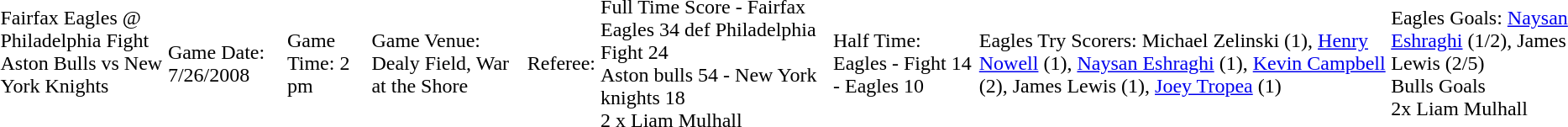<table style="margin: 1em auto 1em auto">
<tr>
<td>Fairfax Eagles @ Philadelphia Fight<br>Aston Bulls vs New York Knights<br><br></td>
<td>Game Date:  7/26/2008<br></td>
<td>Game Time:  2 pm<br></td>
<td>Game Venue: Dealy Field, War at the Shore<br></td>
<td>Referee:<br></td>
<td>Full Time Score -   Fairfax Eagles 34 def Philadelphia Fight 24<br>Aston bulls 54 - New York knights 18<br>2 x Liam Mulhall</td>
<td>Half Time: Eagles  - Fight 14 - Eagles 10<br></td>
<td>Eagles Try Scorers: Michael Zelinski (1), <a href='#'>Henry Nowell</a> (1), <a href='#'>Naysan Eshraghi</a> (1), <a href='#'>Kevin Campbell</a> (2), James Lewis (1), <a href='#'>Joey Tropea</a> (1)<br></td>
<td>Eagles Goals: <a href='#'>Naysan Eshraghi</a> (1/2), James Lewis (2/5)<br>Bulls Goals<br>2x Liam Mulhall</td>
</tr>
</table>
